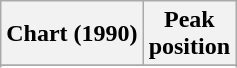<table class="wikitable sortable">
<tr>
<th align="left">Chart (1990)</th>
<th align="center">Peak<br>position</th>
</tr>
<tr>
</tr>
<tr>
</tr>
</table>
